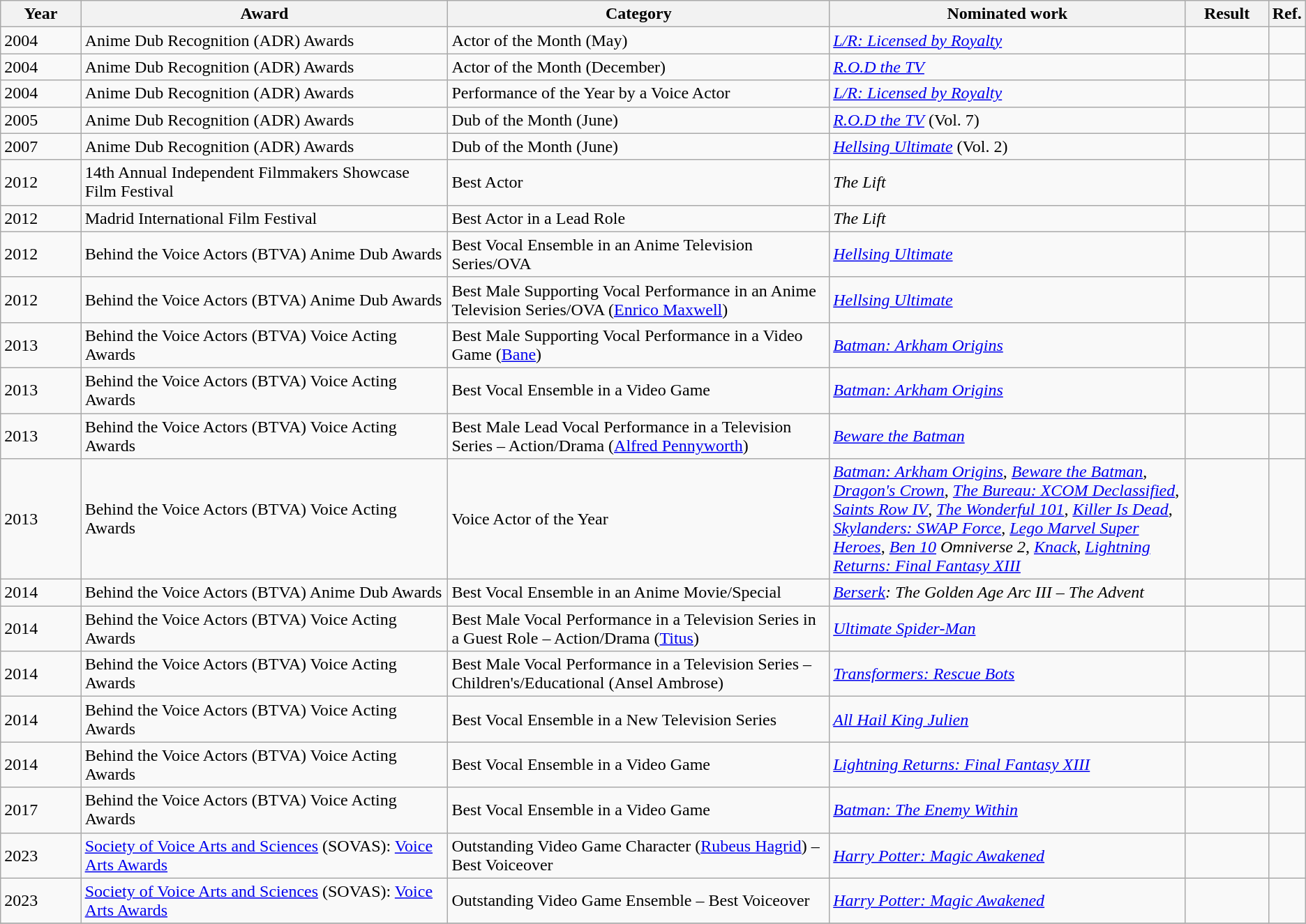<table class=wikitable>
<tr>
<th scope="col" style="width:5em;">Year</th>
<th scope="col" style="width:26em;">Award</th>
<th scope="col" style="width:26em;">Category</th>
<th scope="col" style="width:25em;">Nominated work</th>
<th scope="col" style="width:5em;">Result</th>
<th>Ref.</th>
</tr>
<tr>
<td>2004</td>
<td>Anime Dub Recognition (ADR) Awards</td>
<td>Actor of the Month (May)</td>
<td><em><a href='#'>L/R: Licensed by Royalty</a></em></td>
<td></td>
<td></td>
</tr>
<tr>
<td>2004</td>
<td>Anime Dub Recognition (ADR) Awards</td>
<td>Actor of the Month (December)</td>
<td><em><a href='#'>R.O.D the TV</a></em></td>
<td></td>
<td></td>
</tr>
<tr>
<td>2004</td>
<td>Anime Dub Recognition (ADR) Awards</td>
<td>Performance of the Year by a Voice Actor</td>
<td><em><a href='#'>L/R: Licensed by Royalty</a></em></td>
<td></td>
<td></td>
</tr>
<tr>
<td>2005</td>
<td>Anime Dub Recognition (ADR) Awards</td>
<td>Dub of the Month (June)</td>
<td><em><a href='#'>R.O.D the TV</a></em> (Vol. 7)</td>
<td></td>
<td></td>
</tr>
<tr>
<td>2007</td>
<td>Anime Dub Recognition (ADR) Awards</td>
<td>Dub of the Month (June)</td>
<td><em><a href='#'>Hellsing Ultimate</a></em> (Vol. 2)</td>
<td></td>
<td></td>
</tr>
<tr>
<td>2012</td>
<td>14th Annual Independent Filmmakers Showcase Film Festival</td>
<td>Best Actor</td>
<td><em>The Lift</em></td>
<td></td>
<td></td>
</tr>
<tr>
<td>2012</td>
<td>Madrid International Film Festival</td>
<td>Best Actor in a Lead Role</td>
<td><em>The Lift</em></td>
<td></td>
<td></td>
</tr>
<tr>
<td>2012</td>
<td>Behind the Voice Actors (BTVA) Anime Dub Awards</td>
<td>Best Vocal Ensemble in an Anime Television Series/OVA</td>
<td><em><a href='#'>Hellsing Ultimate</a></em></td>
<td></td>
<td></td>
</tr>
<tr>
<td>2012</td>
<td>Behind the Voice Actors (BTVA) Anime Dub Awards</td>
<td>Best Male Supporting Vocal Performance in an Anime Television Series/OVA (<a href='#'>Enrico Maxwell</a>)</td>
<td><em><a href='#'>Hellsing Ultimate</a></em></td>
<td></td>
<td></td>
</tr>
<tr>
<td>2013</td>
<td>Behind the Voice Actors (BTVA) Voice Acting Awards</td>
<td>Best Male Supporting Vocal Performance in a Video Game (<a href='#'>Bane</a>)</td>
<td><em><a href='#'>Batman: Arkham Origins</a></em></td>
<td></td>
<td></td>
</tr>
<tr>
<td>2013</td>
<td>Behind the Voice Actors (BTVA) Voice Acting Awards</td>
<td>Best Vocal Ensemble in a Video Game</td>
<td><em><a href='#'>Batman: Arkham Origins</a></em></td>
<td></td>
<td></td>
</tr>
<tr>
<td>2013</td>
<td>Behind the Voice Actors (BTVA) Voice Acting Awards</td>
<td>Best Male Lead Vocal Performance in a Television Series – Action/Drama (<a href='#'>Alfred Pennyworth</a>)</td>
<td><em><a href='#'>Beware the Batman</a></em></td>
<td></td>
<td></td>
</tr>
<tr>
<td>2013</td>
<td>Behind the Voice Actors (BTVA) Voice Acting Awards</td>
<td>Voice Actor of the Year</td>
<td><em><a href='#'>Batman: Arkham Origins</a></em>, <em><a href='#'>Beware the Batman</a></em>, <em><a href='#'>Dragon's Crown</a></em>, <em><a href='#'>The Bureau: XCOM Declassified</a></em>, <em><a href='#'>Saints Row IV</a></em>, <em><a href='#'>The Wonderful 101</a></em>, <em><a href='#'>Killer Is Dead</a></em>, <em><a href='#'>Skylanders: SWAP Force</a></em>, <em><a href='#'>Lego Marvel Super Heroes</a></em>, <em><a href='#'>Ben 10</a> Omniverse 2</em>, <em><a href='#'>Knack</a></em>, <em><a href='#'>Lightning Returns: Final Fantasy XIII</a></em></td>
<td></td>
<td></td>
</tr>
<tr>
<td>2014</td>
<td>Behind the Voice Actors (BTVA) Anime Dub Awards</td>
<td>Best Vocal Ensemble in an Anime Movie/Special</td>
<td><em><a href='#'>Berserk</a>: The Golden Age Arc III – The Advent</em></td>
<td></td>
<td></td>
</tr>
<tr>
<td>2014</td>
<td>Behind the Voice Actors (BTVA) Voice Acting Awards</td>
<td>Best Male Vocal Performance in a Television Series in a Guest Role – Action/Drama (<a href='#'>Titus</a>)</td>
<td><em><a href='#'>Ultimate Spider-Man</a></em></td>
<td></td>
<td></td>
</tr>
<tr>
<td>2014</td>
<td>Behind the Voice Actors (BTVA) Voice Acting Awards</td>
<td>Best Male Vocal Performance in a Television Series – Children's/Educational (Ansel Ambrose)</td>
<td><em><a href='#'>Transformers: Rescue Bots</a></em></td>
<td></td>
<td></td>
</tr>
<tr>
<td>2014</td>
<td>Behind the Voice Actors (BTVA) Voice Acting Awards</td>
<td>Best Vocal Ensemble in a New Television Series</td>
<td><em><a href='#'>All Hail King Julien</a></em></td>
<td></td>
<td></td>
</tr>
<tr>
<td>2014</td>
<td>Behind the Voice Actors (BTVA) Voice Acting Awards</td>
<td>Best Vocal Ensemble in a Video Game</td>
<td><em><a href='#'>Lightning Returns: Final Fantasy XIII</a></em></td>
<td></td>
<td></td>
</tr>
<tr>
<td>2017</td>
<td>Behind the Voice Actors (BTVA) Voice Acting Awards</td>
<td>Best Vocal Ensemble in a Video Game</td>
<td><em><a href='#'>Batman: The Enemy Within</a></em></td>
<td></td>
<td></td>
</tr>
<tr>
<td>2023</td>
<td><a href='#'>Society of Voice Arts and Sciences</a> (SOVAS): <a href='#'>Voice Arts Awards</a></td>
<td>Outstanding Video Game Character (<a href='#'>Rubeus Hagrid</a>) – Best Voiceover</td>
<td><em><a href='#'>Harry Potter: Magic Awakened</a></em></td>
<td></td>
<td></td>
</tr>
<tr>
<td>2023</td>
<td><a href='#'>Society of Voice Arts and Sciences</a> (SOVAS): <a href='#'>Voice Arts Awards</a></td>
<td>Outstanding Video Game Ensemble – Best Voiceover</td>
<td><em><a href='#'>Harry Potter: Magic Awakened</a></em></td>
<td></td>
<td></td>
</tr>
<tr>
</tr>
</table>
